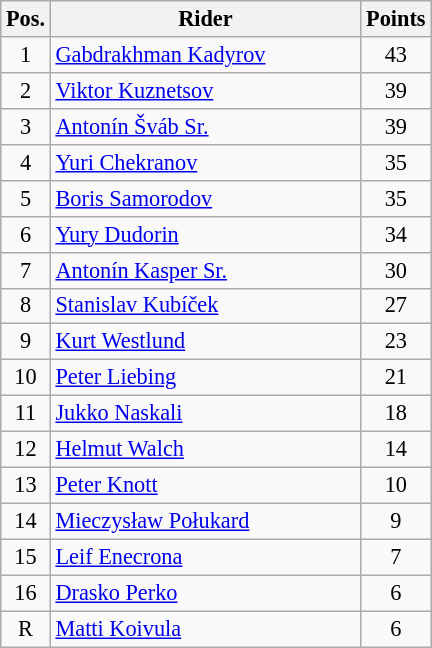<table class=wikitable style="font-size:93%;">
<tr>
<th width=25px>Pos.</th>
<th width=200px>Rider</th>
<th width=40px>Points</th>
</tr>
<tr align=center >
<td>1</td>
<td align=left> <a href='#'>Gabdrakhman Kadyrov</a></td>
<td>43</td>
</tr>
<tr align=center >
<td>2</td>
<td align=left> <a href='#'>Viktor Kuznetsov</a></td>
<td>39</td>
</tr>
<tr align=center >
<td>3</td>
<td align=left> <a href='#'>Antonín Šváb Sr.</a></td>
<td>39</td>
</tr>
<tr align=center >
<td>4</td>
<td align=left> <a href='#'>Yuri Chekranov</a></td>
<td>35</td>
</tr>
<tr align=center >
<td>5</td>
<td align=left> <a href='#'>Boris Samorodov</a></td>
<td>35</td>
</tr>
<tr align=center>
<td>6</td>
<td align=left> <a href='#'>Yury Dudorin</a></td>
<td>34</td>
</tr>
<tr align=center>
<td>7</td>
<td align=left>  <a href='#'>Antonín Kasper Sr.</a></td>
<td>30</td>
</tr>
<tr align=center>
<td>8</td>
<td align=left>  <a href='#'>Stanislav Kubíček</a></td>
<td>27</td>
</tr>
<tr align=center>
<td>9</td>
<td align=left>  <a href='#'>Kurt Westlund</a></td>
<td>23</td>
</tr>
<tr align=center>
<td>10</td>
<td align=left> <a href='#'>Peter Liebing</a></td>
<td>21</td>
</tr>
<tr align=center>
<td>11</td>
<td align=left> <a href='#'>Jukko Naskali</a></td>
<td>18</td>
</tr>
<tr align=center>
<td>12</td>
<td align=left> <a href='#'>Helmut Walch</a></td>
<td>14</td>
</tr>
<tr align=center>
<td>13</td>
<td align=left> <a href='#'>Peter Knott</a></td>
<td>10</td>
</tr>
<tr align=center>
<td>14</td>
<td align=left> <a href='#'>Mieczysław Połukard</a></td>
<td>9</td>
</tr>
<tr align=center>
<td>15</td>
<td align=left> <a href='#'>Leif Enecrona</a></td>
<td>7</td>
</tr>
<tr align=center>
<td>16</td>
<td align=left> <a href='#'>Drasko Perko</a></td>
<td>6</td>
</tr>
<tr align=center>
<td>R</td>
<td align=left>  <a href='#'>Matti Koivula</a></td>
<td>6</td>
</tr>
</table>
